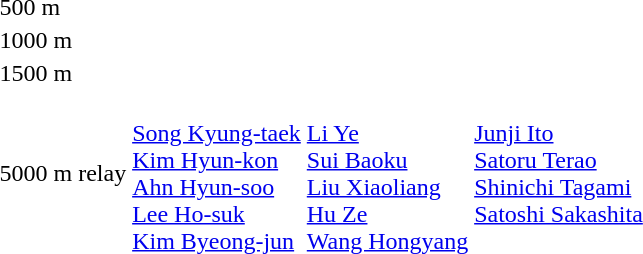<table>
<tr>
<td>500 m<br></td>
<td></td>
<td></td>
<td></td>
</tr>
<tr>
<td>1000 m<br></td>
<td></td>
<td></td>
<td></td>
</tr>
<tr>
<td>1500 m<br></td>
<td></td>
<td></td>
<td></td>
</tr>
<tr>
<td>5000 m relay<br></td>
<td><br><a href='#'>Song Kyung-taek</a><br><a href='#'>Kim Hyun-kon</a><br><a href='#'>Ahn Hyun-soo</a><br><a href='#'>Lee Ho-suk</a><br><a href='#'>Kim Byeong-jun</a></td>
<td><br><a href='#'>Li Ye</a><br><a href='#'>Sui Baoku</a><br><a href='#'>Liu Xiaoliang</a><br><a href='#'>Hu Ze</a><br><a href='#'>Wang Hongyang</a></td>
<td valign=top><br><a href='#'>Junji Ito</a><br><a href='#'>Satoru Terao</a><br><a href='#'>Shinichi Tagami</a><br><a href='#'>Satoshi Sakashita</a></td>
</tr>
</table>
